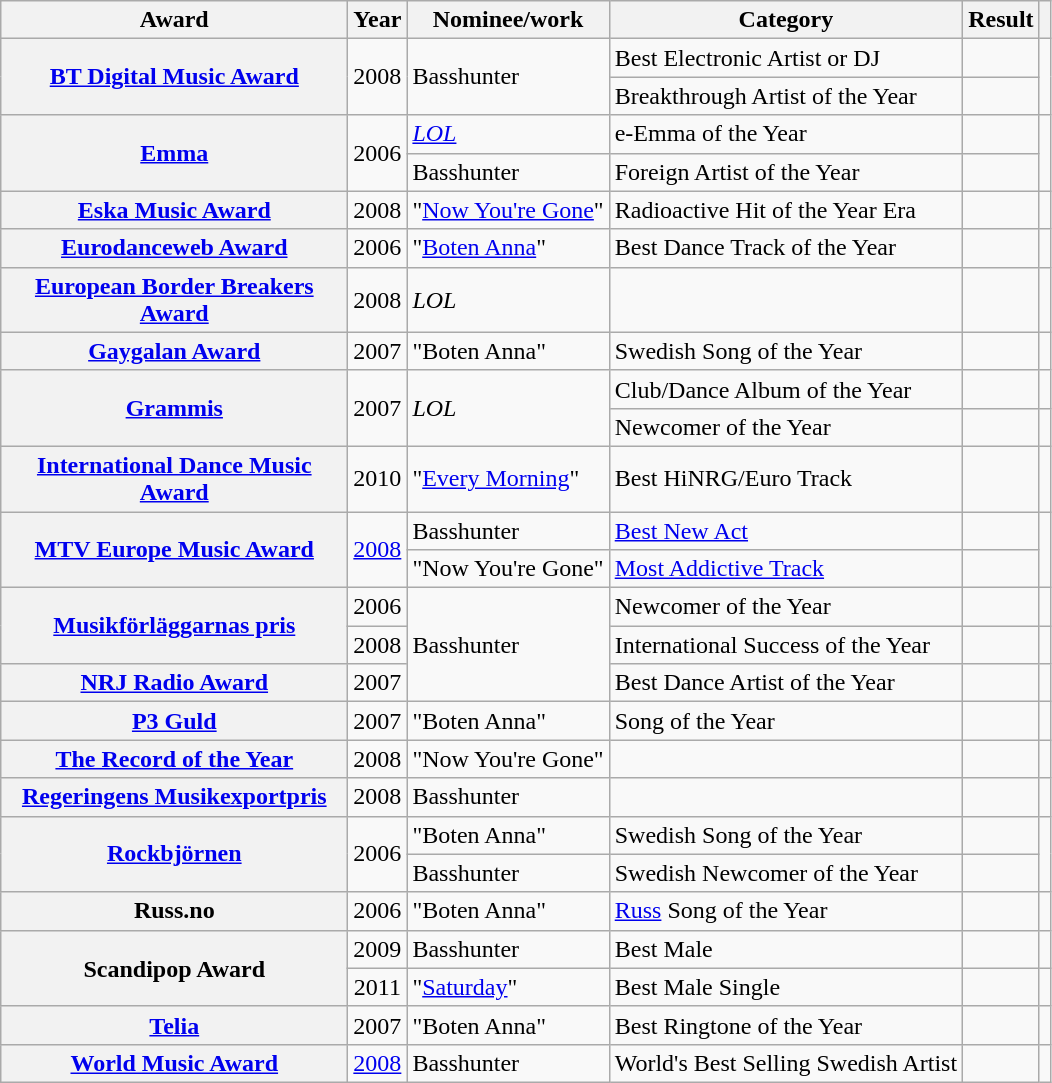<table class="wikitable sortable plainrowheaders">
<tr>
<th scope="col" style="width:14em;">Award</th>
<th scope="col">Year</th>
<th scope="col">Nominee/work</th>
<th scope="col">Category</th>
<th scope="col">Result</th>
<th scope="col" class="unsortable"></th>
</tr>
<tr>
<th scope="row" rowspan="2"><a href='#'>BT Digital Music Award</a></th>
<td style="text-align:center;" rowspan="2">2008</td>
<td rowspan="2">Basshunter</td>
<td>Best Electronic Artist or DJ</td>
<td></td>
<td align="center" rowspan="2"></td>
</tr>
<tr>
<td>Breakthrough Artist of the Year</td>
<td></td>
</tr>
<tr>
<th scope="row" rowspan="2"><a href='#'>Emma</a></th>
<td style="text-align:center;" rowspan="2">2006</td>
<td><em><a href='#'>LOL</a></em></td>
<td>e-Emma of the Year</td>
<td></td>
<td align="center" rowspan="2"></td>
</tr>
<tr>
<td>Basshunter</td>
<td>Foreign Artist of the Year</td>
<td></td>
</tr>
<tr>
<th scope="row"><a href='#'>Eska Music Award</a></th>
<td style="text-align:center;">2008</td>
<td>"<a href='#'>Now You're Gone</a>"</td>
<td>Radioactive Hit of the Year Era</td>
<td></td>
<td align="center"></td>
</tr>
<tr>
<th scope="row"><a href='#'>Eurodanceweb Award</a></th>
<td style="text-align:center;">2006</td>
<td>"<a href='#'>Boten Anna</a>"</td>
<td>Best Dance Track of the Year</td>
<td></td>
<td align="center"></td>
</tr>
<tr>
<th scope="row"><a href='#'>European Border Breakers Award</a></th>
<td style="text-align:center;">2008</td>
<td><em>LOL</em></td>
<td></td>
<td></td>
<td align="center"></td>
</tr>
<tr>
<th scope="row"><a href='#'>Gaygalan Award</a></th>
<td style="text-align:center;">2007</td>
<td>"Boten Anna"</td>
<td>Swedish Song of the Year</td>
<td></td>
<td align="center"></td>
</tr>
<tr>
<th scope="row" rowspan="2"><a href='#'>Grammis</a></th>
<td style="text-align:center;" rowspan="2">2007</td>
<td rowspan="2"><em>LOL</em></td>
<td>Club/Dance Album of the Year</td>
<td></td>
<td align="center"></td>
</tr>
<tr>
<td>Newcomer of the Year</td>
<td></td>
<td align="center"></td>
</tr>
<tr>
<th scope="row"><a href='#'>International Dance Music Award</a></th>
<td style="text-align:center;">2010</td>
<td>"<a href='#'>Every Morning</a>"</td>
<td>Best HiNRG/Euro Track</td>
<td></td>
<td align="center"></td>
</tr>
<tr>
<th scope="row" rowspan="2"><a href='#'>MTV Europe Music Award</a></th>
<td style="text-align:center;" rowspan="2"><a href='#'>2008</a></td>
<td>Basshunter</td>
<td><a href='#'>Best New Act</a></td>
<td></td>
<td align="center" rowspan="2"></td>
</tr>
<tr>
<td>"Now You're Gone"</td>
<td><a href='#'>Most Addictive Track</a></td>
<td></td>
</tr>
<tr>
<th scope="row" rowspan="2"><a href='#'>Musikförläggarnas pris</a></th>
<td style="text-align:center;">2006</td>
<td rowspan="3">Basshunter</td>
<td>Newcomer of the Year</td>
<td></td>
<td align="center"></td>
</tr>
<tr>
<td style="text-align:center;">2008</td>
<td>International Success of the Year</td>
<td></td>
<td align="center"></td>
</tr>
<tr>
<th scope="row"><a href='#'>NRJ Radio Award</a></th>
<td style="text-align:center;">2007</td>
<td>Best Dance Artist of the Year</td>
<td></td>
<td align="center"></td>
</tr>
<tr>
<th scope="row"><a href='#'>P3 Guld</a></th>
<td style="text-align:center;">2007</td>
<td>"Boten Anna"</td>
<td>Song of the Year</td>
<td></td>
<td align="center"></td>
</tr>
<tr>
<th scope="row"><a href='#'>The Record of the Year</a></th>
<td style="text-align:center;">2008</td>
<td>"Now You're Gone"</td>
<td></td>
<td></td>
<td align="center"></td>
</tr>
<tr>
<th scope="row"><a href='#'>Regeringens Musikexportpris</a></th>
<td style="text-align:center;">2008</td>
<td>Basshunter</td>
<td></td>
<td></td>
<td align="center"></td>
</tr>
<tr>
<th scope="row" rowspan="2"><a href='#'>Rockbjörnen</a></th>
<td style="text-align:center;" rowspan=2">2006</td>
<td>"Boten Anna"</td>
<td>Swedish Song of the Year</td>
<td></td>
<td align="center" rowspan="2"></td>
</tr>
<tr>
<td>Basshunter</td>
<td>Swedish Newcomer of the Year</td>
<td></td>
</tr>
<tr>
<th scope="row">Russ.no</th>
<td style="text-align:center;">2006</td>
<td>"Boten Anna"</td>
<td><a href='#'>Russ</a> Song of the Year</td>
<td></td>
<td align="center"></td>
</tr>
<tr>
<th scope="row" rowspan="2">Scandipop Award</th>
<td style="text-align:center;">2009</td>
<td>Basshunter</td>
<td>Best Male</td>
<td></td>
<td align="center"></td>
</tr>
<tr>
<td style="text-align:center;">2011</td>
<td>"<a href='#'>Saturday</a>"</td>
<td>Best Male Single</td>
<td></td>
<td align="center"></td>
</tr>
<tr>
<th scope="row"><a href='#'>Telia</a></th>
<td style="text-align:center;">2007</td>
<td>"Boten Anna"</td>
<td>Best Ringtone of the Year</td>
<td></td>
<td align="center"></td>
</tr>
<tr>
<th scope="row"><a href='#'>World Music Award</a></th>
<td style="text-align:center;"><a href='#'>2008</a></td>
<td>Basshunter</td>
<td>World's Best Selling Swedish Artist</td>
<td></td>
<td align="center"></td>
</tr>
</table>
